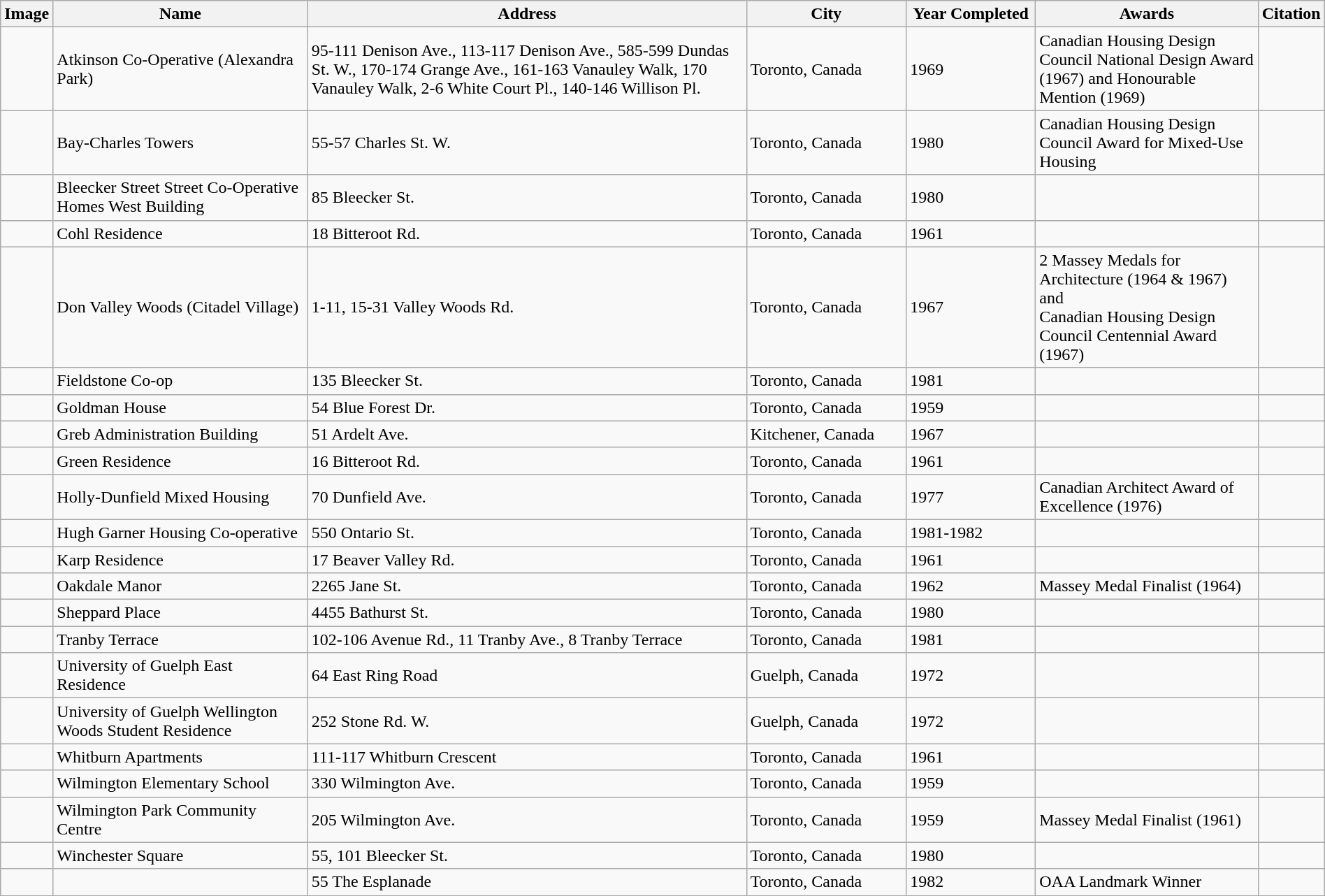<table {| class="wikitable sortable" style="width: 100%">
<tr>
<th>Image</th>
<th scope="col" style="width: 20%">Name</th>
<th scope="col" class="unsortable" style="width: 35%">Address</th>
<th scope="col" style="width: 12.5%">City</th>
<th scope="col" style="width: 10%">Year Completed</th>
<th scope="col" class="unsortable" style="width: 17.5%">Awards</th>
<th scope="col" class="unsortable" style="width: 5%">Citation</th>
</tr>
<tr>
<td></td>
<td>Atkinson Co-Operative (Alexandra Park)</td>
<td>95-111 Denison Ave., 113-117 Denison Ave., 585-599 Dundas St. W., 170-174 Grange Ave., 161-163 Vanauley Walk, 170 Vanauley Walk, 2-6 White Court Pl., 140-146 Willison Pl.</td>
<td>Toronto, Canada</td>
<td>1969</td>
<td>Canadian Housing Design Council National Design Award (1967) and Honourable Mention (1969)</td>
<td><br></td>
</tr>
<tr>
<td></td>
<td>Bay-Charles Towers</td>
<td>55-57 Charles St. W.</td>
<td>Toronto, Canada</td>
<td>1980</td>
<td>Canadian Housing Design Council Award for Mixed-Use Housing</td>
<td></td>
</tr>
<tr>
<td></td>
<td>Bleecker Street Street Co-Operative Homes West Building</td>
<td>85 Bleecker St.</td>
<td>Toronto, Canada</td>
<td>1980</td>
<td></td>
<td></td>
</tr>
<tr>
<td></td>
<td>Cohl Residence</td>
<td>18 Bitteroot Rd.</td>
<td>Toronto, Canada</td>
<td>1961</td>
<td></td>
<td></td>
</tr>
<tr>
<td></td>
<td>Don Valley Woods (Citadel Village)</td>
<td>1-11, 15-31 Valley Woods Rd.</td>
<td>Toronto, Canada</td>
<td>1967</td>
<td>2 Massey Medals for Architecture (1964 & 1967) and<br>Canadian Housing Design Council Centennial Award (1967)</td>
<td><br><br><br></td>
</tr>
<tr>
<td></td>
<td>Fieldstone Co-op</td>
<td>135 Bleecker St.</td>
<td>Toronto, Canada</td>
<td>1981</td>
<td></td>
<td></td>
</tr>
<tr>
<td></td>
<td>Goldman House</td>
<td>54 Blue Forest Dr.</td>
<td>Toronto, Canada</td>
<td>1959</td>
<td></td>
<td></td>
</tr>
<tr>
<td></td>
<td>Greb Administration Building</td>
<td>51 Ardelt Ave.</td>
<td>Kitchener, Canada</td>
<td>1967</td>
<td></td>
<td></td>
</tr>
<tr>
<td></td>
<td>Green Residence</td>
<td>16 Bitteroot Rd.</td>
<td>Toronto, Canada</td>
<td>1961</td>
<td></td>
<td></td>
</tr>
<tr>
<td></td>
<td>Holly-Dunfield Mixed Housing</td>
<td>70 Dunfield Ave.</td>
<td>Toronto, Canada</td>
<td>1977</td>
<td>Canadian Architect Award of Excellence (1976)</td>
<td></td>
</tr>
<tr>
<td></td>
<td>Hugh Garner Housing Co-operative</td>
<td>550 Ontario St.</td>
<td>Toronto, Canada</td>
<td>1981-1982</td>
<td></td>
<td></td>
</tr>
<tr>
<td></td>
<td>Karp Residence</td>
<td>17 Beaver Valley Rd.</td>
<td>Toronto, Canada</td>
<td>1961</td>
<td></td>
<td></td>
</tr>
<tr>
<td></td>
<td>Oakdale Manor</td>
<td>2265 Jane St.</td>
<td>Toronto, Canada</td>
<td>1962</td>
<td>Massey Medal Finalist (1964)</td>
<td></td>
</tr>
<tr>
<td></td>
<td>Sheppard Place</td>
<td>4455 Bathurst St.</td>
<td>Toronto, Canada</td>
<td>1980</td>
<td></td>
<td></td>
</tr>
<tr>
<td></td>
<td>Tranby Terrace</td>
<td>102-106 Avenue Rd., 11 Tranby Ave., 8 Tranby Terrace</td>
<td>Toronto, Canada</td>
<td>1981</td>
<td></td>
<td></td>
</tr>
<tr>
<td></td>
<td>University of Guelph East Residence</td>
<td>64 East Ring Road</td>
<td>Guelph, Canada</td>
<td>1972</td>
<td></td>
<td></td>
</tr>
<tr>
<td></td>
<td>University of Guelph Wellington Woods Student Residence</td>
<td>252 Stone Rd. W.</td>
<td>Guelph, Canada</td>
<td>1972</td>
<td></td>
<td></td>
</tr>
<tr>
<td></td>
<td>Whitburn Apartments</td>
<td>111-117 Whitburn Crescent</td>
<td>Toronto, Canada</td>
<td>1961</td>
<td></td>
<td></td>
</tr>
<tr>
<td></td>
<td>Wilmington Elementary School</td>
<td>330 Wilmington Ave.</td>
<td>Toronto, Canada</td>
<td>1959</td>
<td></td>
<td></td>
</tr>
<tr>
<td></td>
<td>Wilmington Park Community Centre</td>
<td>205 Wilmington Ave.</td>
<td>Toronto, Canada</td>
<td>1959</td>
<td>Massey Medal Finalist (1961)</td>
<td></td>
</tr>
<tr>
<td></td>
<td>Winchester Square</td>
<td>55, 101 Bleecker St.</td>
<td>Toronto, Canada</td>
<td>1980</td>
<td></td>
<td></td>
</tr>
<tr>
<td></td>
<td></td>
<td>55 The Esplanade</td>
<td>Toronto, Canada</td>
<td>1982</td>
<td>OAA Landmark Winner</td>
<td></td>
</tr>
</table>
